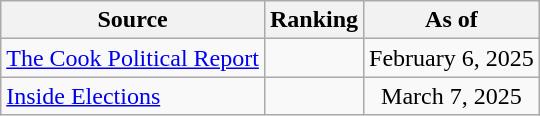<table class="wikitable" style="text-align:center">
<tr>
<th>Source</th>
<th>Ranking</th>
<th>As of</th>
</tr>
<tr>
<td align=left><a href='#'>The Cook Political Report</a></td>
<td></td>
<td>February 6, 2025</td>
</tr>
<tr>
<td align=left><a href='#'>Inside Elections</a></td>
<td></td>
<td>March 7, 2025</td>
</tr>
</table>
